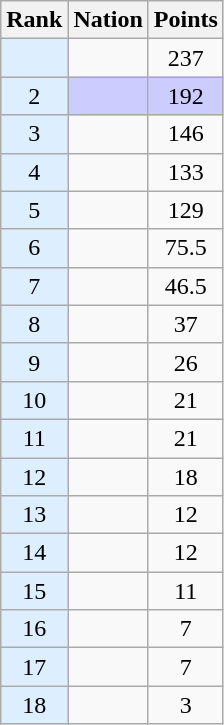<table class="wikitable sortable" style="text-align:center">
<tr>
<th>Rank</th>
<th>Nation</th>
<th>Points</th>
</tr>
<tr>
<td bgcolor = DDEEFF></td>
<td align=left></td>
<td>237</td>
</tr>
<tr style="background-color:#ccccff">
<td bgcolor = DDEEFF>2</td>
<td align=left></td>
<td>192</td>
</tr>
<tr>
<td bgcolor = DDEEFF>3</td>
<td align=left></td>
<td>146</td>
</tr>
<tr>
<td bgcolor = DDEEFF>4</td>
<td align=left></td>
<td>133</td>
</tr>
<tr>
<td bgcolor = DDEEFF>5</td>
<td align=left></td>
<td>129</td>
</tr>
<tr>
<td bgcolor = DDEEFF>6</td>
<td align=left></td>
<td>75.5</td>
</tr>
<tr>
<td bgcolor = DDEEFF>7</td>
<td align=left></td>
<td>46.5</td>
</tr>
<tr>
<td bgcolor = DDEEFF>8</td>
<td align=left></td>
<td>37</td>
</tr>
<tr>
<td bgcolor = DDEEFF>9</td>
<td align=left></td>
<td>26</td>
</tr>
<tr>
<td bgcolor = DDEEFF>10</td>
<td align=left></td>
<td>21</td>
</tr>
<tr>
<td bgcolor = DDEEFF>11</td>
<td align=left></td>
<td>21</td>
</tr>
<tr>
<td bgcolor = DDEEFF>12</td>
<td align=left></td>
<td>18</td>
</tr>
<tr>
<td bgcolor = DDEEFF>13</td>
<td align=left></td>
<td>12</td>
</tr>
<tr>
<td bgcolor = DDEEFF>14</td>
<td align=left></td>
<td>12</td>
</tr>
<tr>
<td bgcolor = DDEEFF>15</td>
<td align=left></td>
<td>11</td>
</tr>
<tr>
<td bgcolor = DDEEFF>16</td>
<td align=left></td>
<td>7</td>
</tr>
<tr>
<td bgcolor = DDEEFF>17</td>
<td align=left></td>
<td>7</td>
</tr>
<tr>
<td bgcolor = DDEEFF>18</td>
<td align=left></td>
<td>3</td>
</tr>
</table>
